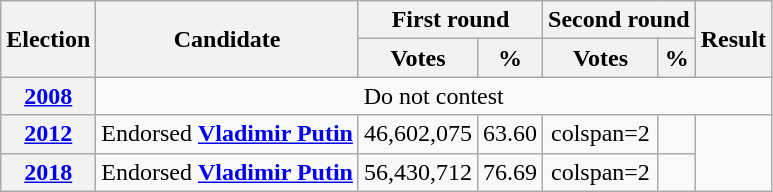<table class=wikitable style=text-align:center>
<tr>
<th rowspan="2"><strong>Election</strong></th>
<th rowspan="2">Candidate</th>
<th colspan="2" scope="col">First round</th>
<th colspan="2">Second round</th>
<th rowspan="2">Result</th>
</tr>
<tr>
<th><strong>Votes</strong></th>
<th><strong>%</strong></th>
<th><strong>Votes</strong></th>
<th><strong>%</strong></th>
</tr>
<tr>
<th><a href='#'>2008</a></th>
<td colspan="6">Do not contest</td>
</tr>
<tr>
<th><a href='#'>2012</a></th>
<td align=left>Endorsed <strong><a href='#'>Vladimir Putin</a></strong></td>
<td>46,602,075</td>
<td>63.60</td>
<td>colspan=2 </td>
<td></td>
</tr>
<tr>
<th><a href='#'>2018</a></th>
<td align=left>Endorsed <strong><a href='#'>Vladimir Putin</a></strong></td>
<td>56,430,712</td>
<td>76.69</td>
<td>colspan=2 </td>
<td></td>
</tr>
</table>
